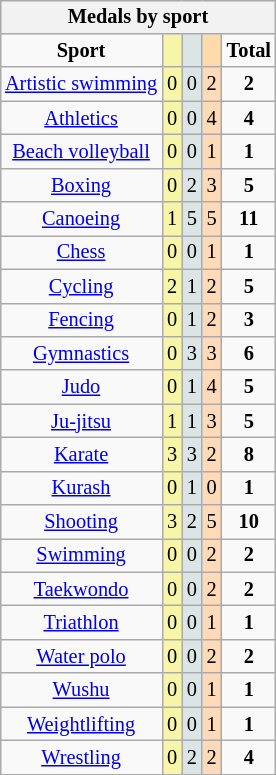<table class=wikitable style="font-size:85%;text-align:center;float:right;clear:right;margin-left:1em;">
<tr bgcolor=EFEFEF>
<th colspan=7>Medals by sport</th>
</tr>
<tr>
<td><strong>Sport</strong></td>
<td bgcolor=F7F6A8></td>
<td bgcolor=DCE5E5></td>
<td bgcolor=FFDBA9></td>
<td><strong>Total</strong></td>
</tr>
<tr>
<td><a href='#'>Artistic swimming</a></td>
<td bgcolor=F7F6A8>0</td>
<td bgcolor=DCE5E5>0</td>
<td bgcolor=FFDAB9>2</td>
<td><strong>2</strong></td>
</tr>
<tr>
<td><a href='#'>Athletics</a></td>
<td bgcolor=F7F6A8>0</td>
<td bgcolor=DCE5E5>0</td>
<td bgcolor=FFDAB9>4</td>
<td><strong>4</strong></td>
</tr>
<tr>
<td><a href='#'>Beach volleyball</a></td>
<td bgcolor=F7F6A8>0</td>
<td bgcolor=DCE5E5>0</td>
<td bgcolor=FFDAB9>1</td>
<td><strong>1</strong></td>
</tr>
<tr>
<td><a href='#'>Boxing</a></td>
<td bgcolor=F7F6A8>0</td>
<td bgcolor=DCE5E5>2</td>
<td bgcolor=FFDAB9>3</td>
<td><strong>5</strong></td>
</tr>
<tr>
<td><a href='#'>Canoeing</a></td>
<td bgcolor=F7F6A8>1</td>
<td bgcolor=DCE5E5>5</td>
<td bgcolor=FFDAB9>5</td>
<td><strong>11</strong></td>
</tr>
<tr>
<td><a href='#'>Chess</a></td>
<td bgcolor=F7F6A8>0</td>
<td bgcolor=DCE5E5>0</td>
<td bgcolor=FFDAB9>1</td>
<td><strong>1</strong></td>
</tr>
<tr>
<td><a href='#'>Cycling</a></td>
<td bgcolor=F7F6A8>2</td>
<td bgcolor=DCE5E5>1</td>
<td bgcolor=FFDAB9>2</td>
<td><strong>5</strong></td>
</tr>
<tr>
<td><a href='#'>Fencing</a></td>
<td bgcolor=F7F6A8>0</td>
<td bgcolor=DCE5E5>1</td>
<td bgcolor=FFDAB9>2</td>
<td><strong>3</strong></td>
</tr>
<tr>
<td><a href='#'>Gymnastics</a></td>
<td bgcolor=F7F6A8>0</td>
<td bgcolor=DCE5E5>3</td>
<td bgcolor=FFDAB9>3</td>
<td><strong>6</strong></td>
</tr>
<tr>
<td><a href='#'>Judo</a></td>
<td bgcolor=F7F6A8>0</td>
<td bgcolor=DCE5E5>1</td>
<td bgcolor=FFDAB9>4</td>
<td><strong>5</strong></td>
</tr>
<tr>
<td><a href='#'>Ju-jitsu</a></td>
<td bgcolor=F7F6A8>1</td>
<td bgcolor=DCE5E5>1</td>
<td bgcolor=FFDAB9>3</td>
<td><strong>5</strong></td>
</tr>
<tr>
<td><a href='#'>Karate</a></td>
<td bgcolor=F7F6A8>3</td>
<td bgcolor=DCE5E5>3</td>
<td bgcolor=FFDAB9>2</td>
<td><strong>8</strong></td>
</tr>
<tr>
<td><a href='#'>Kurash</a></td>
<td bgcolor=F7F6A8>0</td>
<td bgcolor=DCE5E5>1</td>
<td bgcolor=FFDAB9>0</td>
<td><strong>1</strong></td>
</tr>
<tr>
<td><a href='#'>Shooting</a></td>
<td bgcolor=F7F6A8>3</td>
<td bgcolor=DCE5E5>2</td>
<td bgcolor=FFDAB9>5</td>
<td><strong>10</strong></td>
</tr>
<tr>
<td><a href='#'>Swimming</a></td>
<td bgcolor=F7F6A8>0</td>
<td bgcolor=DCE5E5>0</td>
<td bgcolor=FFDAB9>2</td>
<td><strong>2</strong></td>
</tr>
<tr>
<td><a href='#'>Taekwondo</a></td>
<td bgcolor=F7F6A8>0</td>
<td bgcolor=DCE5E5>0</td>
<td bgcolor=FFDAB9>2</td>
<td><strong>2</strong></td>
</tr>
<tr>
<td><a href='#'>Triathlon</a></td>
<td bgcolor=F7F6A8>0</td>
<td bgcolor=DCE5E5>0</td>
<td bgcolor=FFDAB9>1</td>
<td><strong>1</strong></td>
</tr>
<tr>
<td><a href='#'>Water polo</a></td>
<td bgcolor=F7F6A8>0</td>
<td bgcolor=DCE5E5>0</td>
<td bgcolor=FFDAB9>2</td>
<td><strong>2</strong></td>
</tr>
<tr>
<td><a href='#'>Wushu</a></td>
<td bgcolor=F7F6A8>0</td>
<td bgcolor=DCE5E5>0</td>
<td bgcolor=FFDAB9>1</td>
<td><strong>1</strong></td>
</tr>
<tr>
<td><a href='#'>Weightlifting</a></td>
<td bgcolor=F7F6A8>0</td>
<td bgcolor=DCE5E5>0</td>
<td bgcolor=FFDAB9>1</td>
<td><strong>1</strong></td>
</tr>
<tr>
<td><a href='#'>Wrestling</a></td>
<td bgcolor=F7F6A8>0</td>
<td bgcolor=DCE5E5>2</td>
<td bgcolor=FFDAB9>2</td>
<td><strong>4</strong></td>
</tr>
</table>
